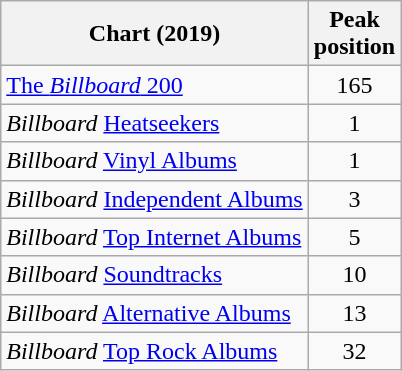<table class="wikitable">
<tr>
<th>Chart (2019)</th>
<th>Peak<br>position</th>
</tr>
<tr>
<td><a href='#'>The <em>Billboard</em> 200</a></td>
<td align="center">165</td>
</tr>
<tr>
<td><em>Billboard</em> <a href='#'>Heatseekers</a></td>
<td align="center">1</td>
</tr>
<tr>
<td><em>Billboard</em> <a href='#'>Vinyl Albums</a></td>
<td align="center">1</td>
</tr>
<tr>
<td><em>Billboard</em> <a href='#'>Independent Albums</a></td>
<td align="center">3</td>
</tr>
<tr>
<td><em>Billboard</em> <a href='#'>Top Internet Albums</a></td>
<td align="center">5</td>
</tr>
<tr>
<td><em>Billboard</em> <a href='#'>Soundtracks</a></td>
<td align="center">10</td>
</tr>
<tr>
<td><em>Billboard</em> <a href='#'>Alternative Albums</a></td>
<td align="center">13</td>
</tr>
<tr>
<td><em>Billboard</em> <a href='#'>Top Rock Albums</a></td>
<td align="center">32</td>
</tr>
</table>
